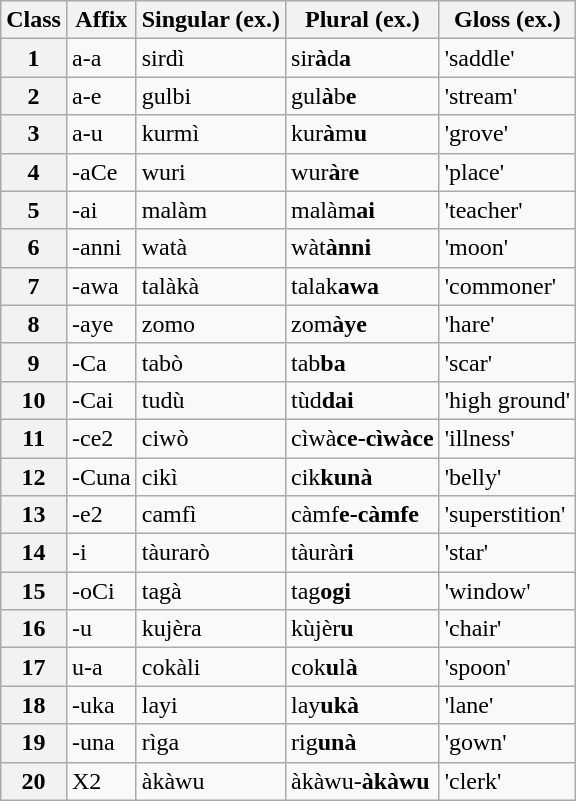<table class="wikitable">
<tr>
<th>Class</th>
<th>Affix</th>
<th>Singular (ex.)</th>
<th>Plural (ex.)</th>
<th>Gloss (ex.)</th>
</tr>
<tr>
<th>1</th>
<td>a-a</td>
<td>sirdì</td>
<td>sir<strong>à</strong>d<strong>a</strong></td>
<td>'saddle'</td>
</tr>
<tr>
<th>2</th>
<td>a-e</td>
<td>gulbi</td>
<td>gul<strong>à</strong>b<strong>e</strong></td>
<td>'stream'</td>
</tr>
<tr>
<th>3</th>
<td>a-u</td>
<td>kurmì</td>
<td>kur<strong>à</strong>m<strong>u</strong></td>
<td>'grove'</td>
</tr>
<tr>
<th>4</th>
<td>-aCe</td>
<td>wuri</td>
<td>wur<strong>à</strong>r<strong>e</strong></td>
<td>'place'</td>
</tr>
<tr>
<th>5</th>
<td>-ai</td>
<td>malàm</td>
<td>malàm<strong>ai</strong></td>
<td>'teacher'</td>
</tr>
<tr>
<th>6</th>
<td>-anni</td>
<td>watà</td>
<td>wàt<strong>ànni</strong></td>
<td>'moon'</td>
</tr>
<tr>
<th>7</th>
<td>-awa</td>
<td>talàkà</td>
<td>talak<strong>awa</strong></td>
<td>'commoner'</td>
</tr>
<tr>
<th>8</th>
<td>-aye</td>
<td>zomo</td>
<td>zom<strong>àye</strong></td>
<td>'hare'</td>
</tr>
<tr>
<th>9</th>
<td>-Ca</td>
<td>tabò</td>
<td>tab<strong>ba</strong></td>
<td>'scar'</td>
</tr>
<tr>
<th>10</th>
<td>-Cai</td>
<td>tudù</td>
<td>tùd<strong>dai</strong></td>
<td>'high ground'</td>
</tr>
<tr>
<th>11</th>
<td>-ce2</td>
<td>ciwò</td>
<td>cìwà<strong>ce-cìwàce</strong></td>
<td>'illness'</td>
</tr>
<tr>
<th>12</th>
<td>-Cuna</td>
<td>cikì</td>
<td>cik<strong>kunà</strong></td>
<td>'belly'</td>
</tr>
<tr>
<th>13</th>
<td>-e2</td>
<td>camfì</td>
<td>càmf<strong>e-càmfe</strong></td>
<td>'superstition'</td>
</tr>
<tr>
<th>14</th>
<td>-i</td>
<td>tàurarò</td>
<td>tàuràr<strong>i</strong></td>
<td>'star'</td>
</tr>
<tr>
<th>15</th>
<td>-oCi</td>
<td>tagà</td>
<td>tag<strong>ogi</strong></td>
<td>'window'</td>
</tr>
<tr>
<th>16</th>
<td>-u</td>
<td>kujèra</td>
<td>kùjèr<strong>u</strong></td>
<td>'chair'</td>
</tr>
<tr>
<th>17</th>
<td>u-a</td>
<td>cokàli</td>
<td>cok<strong>u</strong>l<strong>à</strong></td>
<td>'spoon'</td>
</tr>
<tr>
<th>18</th>
<td>-uka</td>
<td>layi</td>
<td>lay<strong>ukà</strong></td>
<td>'lane'</td>
</tr>
<tr>
<th>19</th>
<td>-una</td>
<td>rìga</td>
<td>rig<strong>unà</strong></td>
<td>'gown'</td>
</tr>
<tr>
<th>20</th>
<td>X2</td>
<td>àkàwu</td>
<td>àkàwu-<strong>àkàwu</strong></td>
<td>'clerk'</td>
</tr>
</table>
